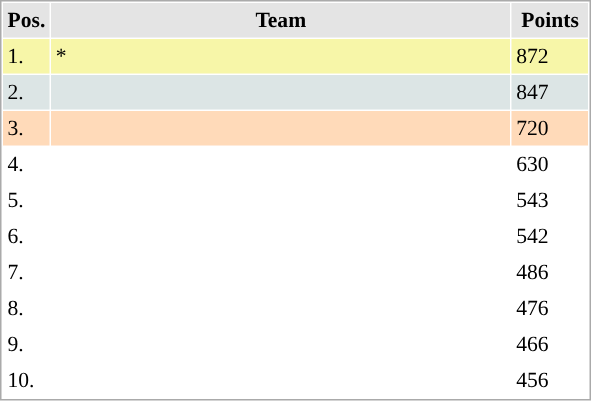<table cellspacing="1" cellpadding="3" style="border:1px solid #aaa; font-size:90%;">
<tr style="background:#e4e4e4;">
<th style="width:10px;">Pos.</th>
<th style="width:300px;">Team</th>
<th style="width:45px;">Points</th>
</tr>
<tr style="background:#f7f6a8;">
<td>1.</td>
<td align="left"><strong></strong>*</td>
<td>872</td>
</tr>
<tr style="background:#dce5e5;">
<td>2.</td>
<td align="left"></td>
<td>847</td>
</tr>
<tr style="background:#ffdab9;">
<td>3.</td>
<td align="left"></td>
<td>720</td>
</tr>
<tr>
<td>4.</td>
<td align="left"></td>
<td>630</td>
</tr>
<tr>
<td>5.</td>
<td align="left"></td>
<td>543</td>
</tr>
<tr>
<td>6.</td>
<td align="left"></td>
<td>542</td>
</tr>
<tr>
<td>7.</td>
<td align="left"></td>
<td>486</td>
</tr>
<tr>
<td>8.</td>
<td align="left"></td>
<td>476</td>
</tr>
<tr>
<td>9.</td>
<td align="left"></td>
<td>466</td>
</tr>
<tr>
<td>10.</td>
<td align="left"></td>
<td>456</td>
</tr>
</table>
